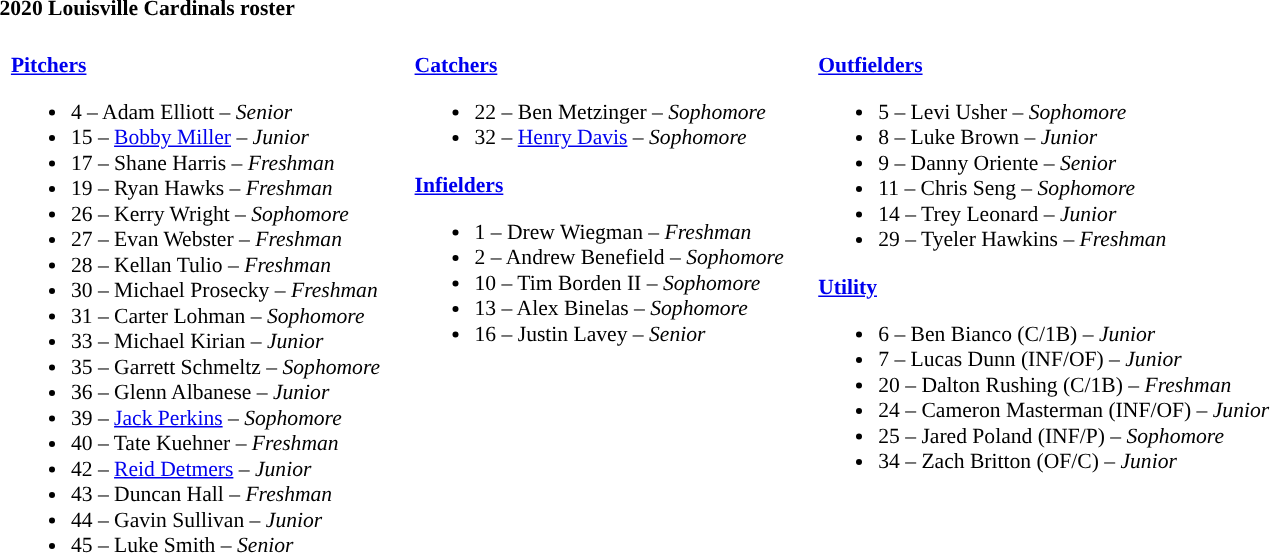<table class="toccolours" style="text-align: left; font-size:90%;">
<tr>
<th colspan="9">2020 Louisville Cardinals roster</th>
</tr>
<tr>
<td width="03"> </td>
<td valign="top"><br><strong><a href='#'>Pitchers</a></strong><ul><li>4 – Adam Elliott – <em>Senior</em></li><li>15 – <a href='#'>Bobby Miller</a> – <em>Junior</em></li><li>17 – Shane Harris – <em>Freshman</em></li><li>19 – Ryan Hawks – <em>Freshman</em></li><li>26 – Kerry Wright – <em>Sophomore</em></li><li>27 – Evan Webster – <em>Freshman</em></li><li>28 – Kellan Tulio – <em>Freshman</em></li><li>30 – Michael Prosecky – <em>Freshman</em></li><li>31 – Carter Lohman – <em>Sophomore</em></li><li>33 – Michael Kirian – <em>Junior</em></li><li>35 – Garrett Schmeltz – <em>Sophomore</em></li><li>36 – Glenn Albanese – <em>Junior</em></li><li>39 – <a href='#'>Jack Perkins</a> – <em>Sophomore</em></li><li>40 – Tate Kuehner – <em>Freshman</em></li><li>42 – <a href='#'>Reid Detmers</a> – <em>Junior</em></li><li>43 – Duncan Hall – <em>Freshman</em></li><li>44 – Gavin Sullivan – <em>Junior</em></li><li>45 – Luke Smith – <em>Senior</em></li></ul></td>
<td width="15"> </td>
<td valign="top"><br><strong><a href='#'>Catchers</a></strong><ul><li>22 – Ben Metzinger – <em>Sophomore</em></li><li>32 – <a href='#'>Henry Davis</a> – <em>Sophomore</em></li></ul><strong><a href='#'>Infielders</a></strong><ul><li>1 – Drew Wiegman – <em>Freshman</em></li><li>2 – Andrew Benefield – <em>Sophomore</em></li><li>10 – Tim Borden II – <em>Sophomore</em></li><li>13 – Alex Binelas – <em>Sophomore</em></li><li>16 – Justin Lavey – <em>Senior</em></li></ul></td>
<td width="15"> </td>
<td valign="top"><br><strong><a href='#'>Outfielders</a></strong><ul><li>5 – Levi Usher – <em>Sophomore</em></li><li>8 – Luke Brown – <em>Junior</em></li><li>9 – Danny Oriente – <em>Senior</em></li><li>11 – Chris Seng – <em>Sophomore</em></li><li>14 – Trey Leonard – <em>Junior</em></li><li>29 – Tyeler Hawkins – <em>Freshman</em></li></ul><strong><a href='#'>Utility</a></strong><ul><li>6 – Ben Bianco (C/1B) – <em>Junior</em></li><li>7 – Lucas Dunn (INF/OF) – <em>Junior</em></li><li>20 – Dalton Rushing (C/1B) – <em>Freshman</em></li><li>24 – Cameron Masterman (INF/OF) – <em>Junior</em></li><li>25 – Jared Poland (INF/P) – <em>Sophomore</em></li><li>34 – Zach Britton (OF/C) – <em>Junior</em></li></ul></td>
<td width="25"> </td>
</tr>
</table>
